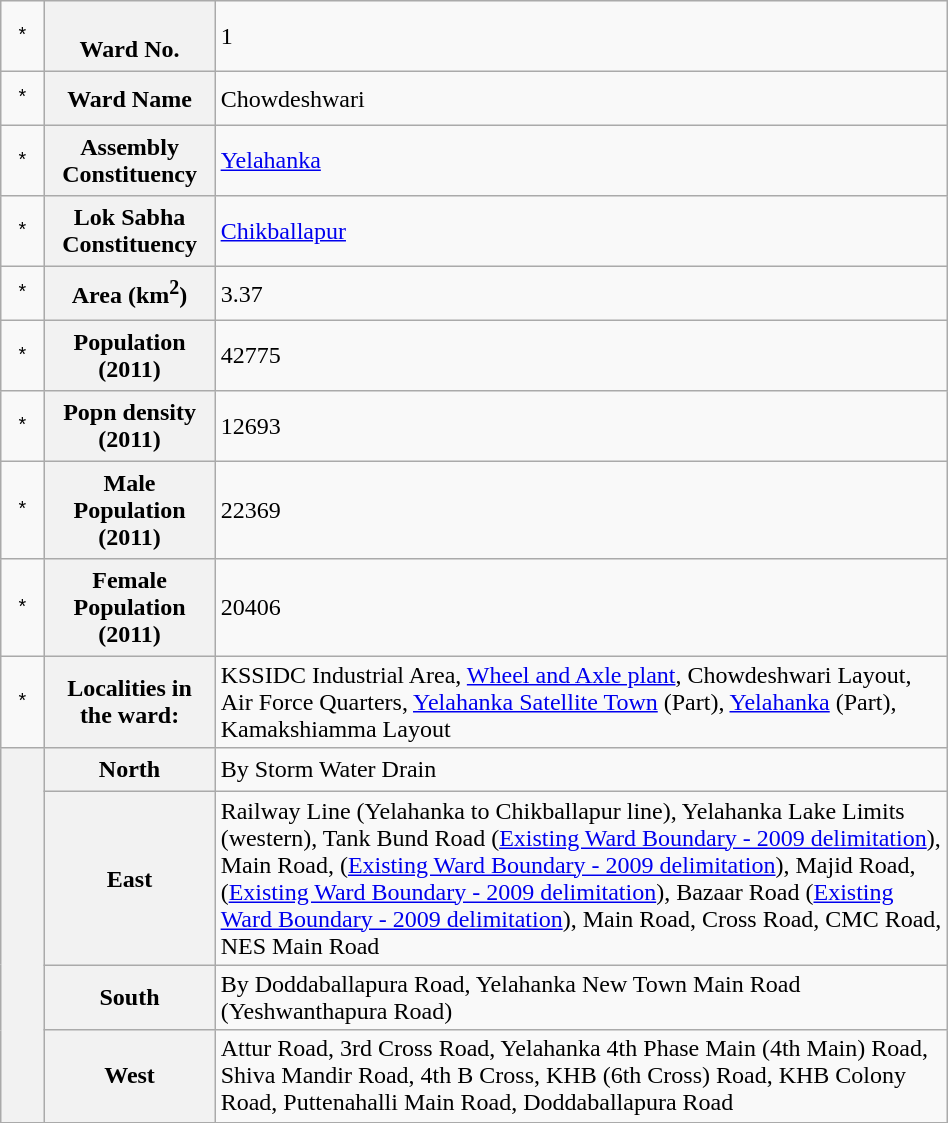<table class="wikitable" style="width:50%">
<tr>
<td style="padding: 10px; font-family: monospace; font-size: 100%;">*</td>
<th style="padding: 5px;"><br>Ward No.</th>
<td>1</td>
</tr>
<tr>
<td style="padding: 10px; font-family: monospace; font-size: 100%;">*</td>
<th style="padding: 5px;">Ward Name</th>
<td>Chowdeshwari</td>
</tr>
<tr>
<td style="padding: 10px; font-family: monospace; font-size: 100%;">*</td>
<th style="padding: 5px;">Assembly Constituency</th>
<td><a href='#'>Yelahanka</a></td>
</tr>
<tr>
<td style="padding: 10px; font-family: monospace; font-size: 100%;">*</td>
<th style="padding: 5px;">Lok Sabha Constituency</th>
<td><a href='#'>Chikballapur</a></td>
</tr>
<tr>
<td style="padding: 10px; font-family: monospace; font-size: 100%;">*</td>
<th style="padding: 5px;">Area (km<sup>2</sup>)</th>
<td>3.37</td>
</tr>
<tr>
<td style="padding: 10px; font-family: monospace; font-size: 100%;">*</td>
<th style="padding: 5px;">Population (2011)</th>
<td>42775</td>
</tr>
<tr>
<td style="padding: 10px; font-family: monospace; font-size: 100%;">*</td>
<th style="padding: 5px;">Popn density (2011)</th>
<td>12693</td>
</tr>
<tr>
<td style="padding: 10px; font-family: monospace; font-size: 100%;">*</td>
<th style="padding: 5px;">Male Population (2011)</th>
<td>22369</td>
</tr>
<tr>
<td style="padding: 10px; font-family: monospace; font-size: 100%;">*</td>
<th style="padding: 5px;">Female Population (2011)</th>
<td>20406</td>
</tr>
<tr>
<td style="padding: 10px; font-family: monospace; font-size: 100%;">*</td>
<th style="padding: 5px;">Localities in the ward:</th>
<td>KSSIDC Industrial Area, <a href='#'>Wheel and Axle plant</a>, Chowdeshwari Layout, Air Force Quarters, <a href='#'>Yelahanka Satellite Town</a> (Part), <a href='#'>Yelahanka</a> (Part), Kamakshiamma Layout</td>
</tr>
<tr>
<th rowspan="4" style="padding: 2px; font-family: monospace; font-size: 120%;"></th>
<th style="padding: 5px;">North</th>
<td>By Storm Water Drain</td>
</tr>
<tr>
<th style="padding: 5px;">East</th>
<td>Railway Line (Yelahanka to Chikballapur line), Yelahanka Lake Limits (western), Tank Bund Road (<a href='#'>Existing Ward Boundary - 2009 delimitation</a>), Main Road, (<a href='#'>Existing Ward Boundary - 2009 delimitation</a>), Majid Road, (<a href='#'>Existing Ward Boundary - 2009 delimitation</a>), Bazaar Road (<a href='#'>Existing Ward Boundary - 2009 delimitation</a>), Main Road, Cross Road, CMC Road, NES Main Road</td>
</tr>
<tr>
<th style="padding: 5px;">South</th>
<td>By Doddaballapura Road, Yelahanka New Town Main Road (Yeshwanthapura Road)</td>
</tr>
<tr>
<th style="padding: 5px;">West</th>
<td>Attur Road, 3rd Cross Road, Yelahanka 4th Phase Main (4th Main) Road, Shiva Mandir Road, 4th B Cross, KHB (6th Cross) Road, KHB Colony Road, Puttenahalli Main Road, Doddaballapura Road</td>
</tr>
<tr>
</tr>
</table>
